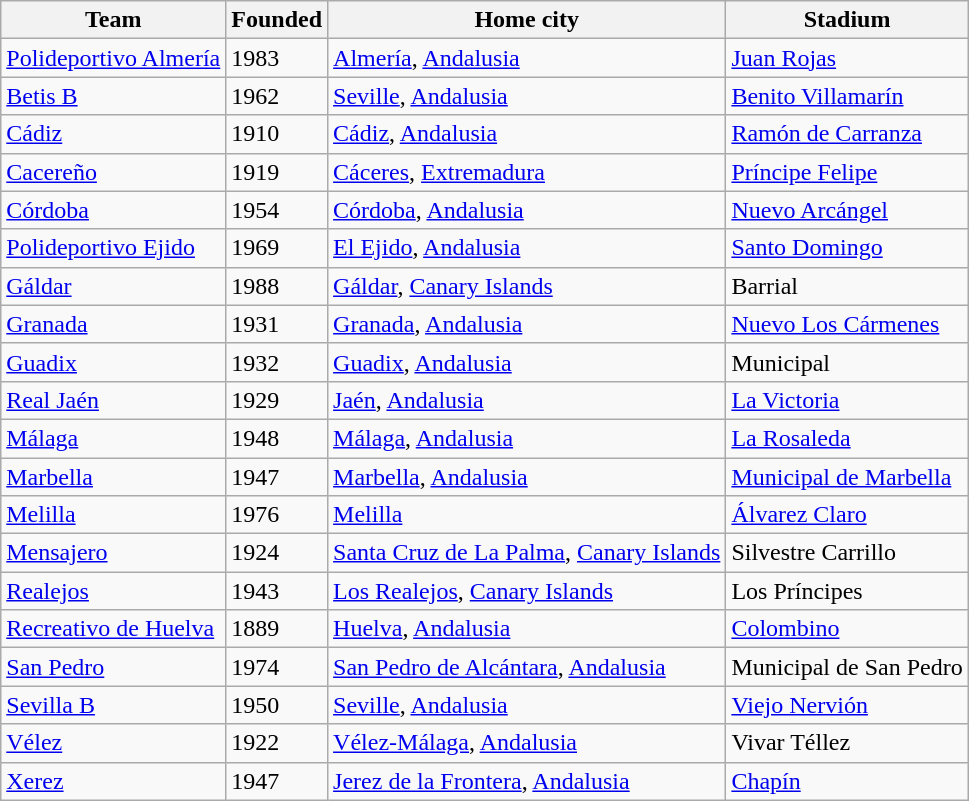<table class="wikitable sortable">
<tr>
<th>Team</th>
<th>Founded</th>
<th>Home city</th>
<th>Stadium</th>
</tr>
<tr>
<td><a href='#'>Polideportivo Almería</a></td>
<td>1983</td>
<td><a href='#'>Almería</a>, <a href='#'>Andalusia</a></td>
<td><a href='#'>Juan Rojas</a></td>
</tr>
<tr>
<td><a href='#'>Betis B</a></td>
<td>1962</td>
<td><a href='#'>Seville</a>, <a href='#'>Andalusia</a></td>
<td><a href='#'>Benito Villamarín</a></td>
</tr>
<tr>
<td><a href='#'>Cádiz</a></td>
<td>1910</td>
<td><a href='#'>Cádiz</a>, <a href='#'>Andalusia</a></td>
<td><a href='#'>Ramón de Carranza</a></td>
</tr>
<tr>
<td><a href='#'>Cacereño</a></td>
<td>1919</td>
<td><a href='#'>Cáceres</a>, <a href='#'>Extremadura</a></td>
<td><a href='#'>Príncipe Felipe</a></td>
</tr>
<tr>
<td><a href='#'>Córdoba</a></td>
<td>1954</td>
<td><a href='#'>Córdoba</a>, <a href='#'>Andalusia</a></td>
<td><a href='#'>Nuevo Arcángel</a></td>
</tr>
<tr>
<td><a href='#'>Polideportivo Ejido</a></td>
<td>1969</td>
<td><a href='#'>El Ejido</a>, <a href='#'>Andalusia</a></td>
<td><a href='#'>Santo Domingo</a></td>
</tr>
<tr>
<td><a href='#'>Gáldar</a></td>
<td>1988</td>
<td><a href='#'>Gáldar</a>, <a href='#'>Canary Islands</a></td>
<td>Barrial</td>
</tr>
<tr>
<td><a href='#'>Granada</a></td>
<td>1931</td>
<td><a href='#'>Granada</a>, <a href='#'>Andalusia</a></td>
<td><a href='#'>Nuevo Los Cármenes</a></td>
</tr>
<tr>
<td><a href='#'>Guadix</a></td>
<td>1932</td>
<td><a href='#'>Guadix</a>, <a href='#'>Andalusia</a></td>
<td>Municipal</td>
</tr>
<tr>
<td><a href='#'>Real Jaén</a></td>
<td>1929</td>
<td><a href='#'>Jaén</a>, <a href='#'>Andalusia</a></td>
<td><a href='#'>La Victoria</a></td>
</tr>
<tr>
<td><a href='#'>Málaga</a></td>
<td>1948</td>
<td><a href='#'>Málaga</a>, <a href='#'>Andalusia</a></td>
<td><a href='#'>La Rosaleda</a></td>
</tr>
<tr>
<td><a href='#'>Marbella</a></td>
<td>1947</td>
<td><a href='#'>Marbella</a>, <a href='#'>Andalusia</a></td>
<td><a href='#'>Municipal de Marbella</a></td>
</tr>
<tr>
<td><a href='#'>Melilla</a></td>
<td>1976</td>
<td><a href='#'>Melilla</a></td>
<td><a href='#'>Álvarez Claro</a></td>
</tr>
<tr>
<td><a href='#'>Mensajero</a></td>
<td>1924</td>
<td><a href='#'>Santa Cruz de La Palma</a>, <a href='#'>Canary Islands</a></td>
<td>Silvestre Carrillo</td>
</tr>
<tr>
<td><a href='#'>Realejos</a></td>
<td>1943</td>
<td><a href='#'>Los Realejos</a>, <a href='#'>Canary Islands</a></td>
<td>Los Príncipes</td>
</tr>
<tr>
<td><a href='#'>Recreativo de Huelva</a></td>
<td>1889</td>
<td><a href='#'>Huelva</a>, <a href='#'>Andalusia</a></td>
<td><a href='#'>Colombino</a></td>
</tr>
<tr>
<td><a href='#'>San Pedro</a></td>
<td>1974</td>
<td><a href='#'>San Pedro de Alcántara</a>, <a href='#'>Andalusia</a></td>
<td>Municipal de San Pedro</td>
</tr>
<tr>
<td><a href='#'>Sevilla B</a></td>
<td>1950</td>
<td><a href='#'>Seville</a>, <a href='#'>Andalusia</a></td>
<td><a href='#'>Viejo Nervión</a></td>
</tr>
<tr>
<td><a href='#'>Vélez</a></td>
<td>1922</td>
<td><a href='#'>Vélez-Málaga</a>, <a href='#'>Andalusia</a></td>
<td>Vivar Téllez</td>
</tr>
<tr>
<td><a href='#'>Xerez</a></td>
<td>1947</td>
<td><a href='#'>Jerez de la Frontera</a>, <a href='#'>Andalusia</a></td>
<td><a href='#'>Chapín</a></td>
</tr>
</table>
